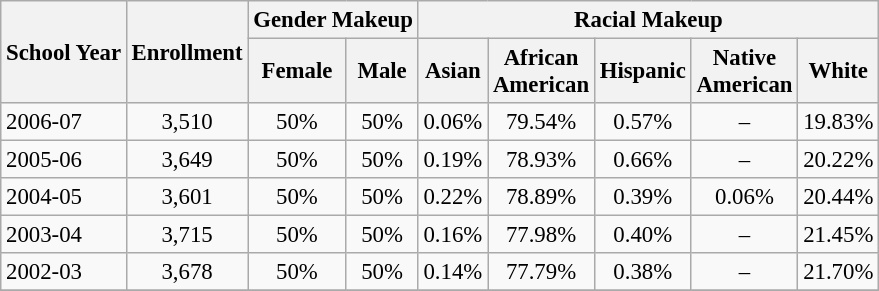<table class="wikitable" style="font-size: 95%;">
<tr>
<th rowspan="2">School Year</th>
<th rowspan="2">Enrollment</th>
<th colspan="2">Gender Makeup</th>
<th colspan="5">Racial Makeup</th>
</tr>
<tr>
<th>Female</th>
<th>Male</th>
<th>Asian</th>
<th>African <br>American</th>
<th>Hispanic</th>
<th>Native <br>American</th>
<th>White</th>
</tr>
<tr>
<td align="left">2006-07</td>
<td align="center">3,510</td>
<td align="center">50%</td>
<td align="center">50%</td>
<td align="center">0.06%</td>
<td align="center">79.54%</td>
<td align="center">0.57%</td>
<td align="center">–</td>
<td align="center">19.83%</td>
</tr>
<tr>
<td align="left">2005-06</td>
<td align="center">3,649</td>
<td align="center">50%</td>
<td align="center">50%</td>
<td align="center">0.19%</td>
<td align="center">78.93%</td>
<td align="center">0.66%</td>
<td align="center">–</td>
<td align="center">20.22%</td>
</tr>
<tr>
<td align="left">2004-05</td>
<td align="center">3,601</td>
<td align="center">50%</td>
<td align="center">50%</td>
<td align="center">0.22%</td>
<td align="center">78.89%</td>
<td align="center">0.39%</td>
<td align="center">0.06%</td>
<td align="center">20.44%</td>
</tr>
<tr>
<td align="left">2003-04</td>
<td align="center">3,715</td>
<td align="center">50%</td>
<td align="center">50%</td>
<td align="center">0.16%</td>
<td align="center">77.98%</td>
<td align="center">0.40%</td>
<td align="center">–</td>
<td align="center">21.45%</td>
</tr>
<tr>
<td align="left">2002-03</td>
<td align="center">3,678</td>
<td align="center">50%</td>
<td align="center">50%</td>
<td align="center">0.14%</td>
<td align="center">77.79%</td>
<td align="center">0.38%</td>
<td align="center">–</td>
<td align="center">21.70%</td>
</tr>
<tr>
</tr>
</table>
